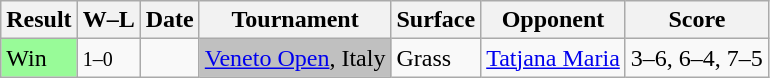<table class="sortable wikitable">
<tr>
<th>Result</th>
<th class="unsortable">W–L</th>
<th>Date</th>
<th>Tournament</th>
<th>Surface</th>
<th>Opponent</th>
<th class="unsortable">Score</th>
</tr>
<tr>
<td bgcolor=98fb98>Win</td>
<td><small>1–0</small></td>
<td><a href='#'></a></td>
<td bgcolor=silver><a href='#'>Veneto Open</a>, Italy</td>
<td>Grass</td>
<td> <a href='#'>Tatjana Maria</a></td>
<td>3–6, 6–4, 7–5</td>
</tr>
</table>
